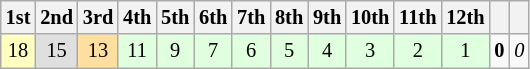<table class="wikitable" style="font-size: 85%">
<tr>
<th>1st</th>
<th>2nd</th>
<th>3rd</th>
<th>4th</th>
<th>5th</th>
<th>6th</th>
<th>7th</th>
<th>8th</th>
<th>9th</th>
<th>10th</th>
<th>11th</th>
<th>12th</th>
<th></th>
<th></th>
</tr>
<tr align="center">
<td style="background:#FFFFBF;">18</td>
<td style="background:#DFDFDF;">15</td>
<td style="background:#FFDF9F;">13</td>
<td style="background:#DFFFDF;">11</td>
<td style="background:#DFFFDF;">9</td>
<td style="background:#DFFFDF;">7</td>
<td style="background:#DFFFDF;">6</td>
<td style="background:#DFFFDF;">5</td>
<td style="background:#DFFFDF;">4</td>
<td style="background:#DFFFDF;">3</td>
<td style="background:#DFFFDF;">2</td>
<td style="background:#DFFFDF;">1</td>
<td><strong>0</strong></td>
<td><em>0</em></td>
</tr>
</table>
